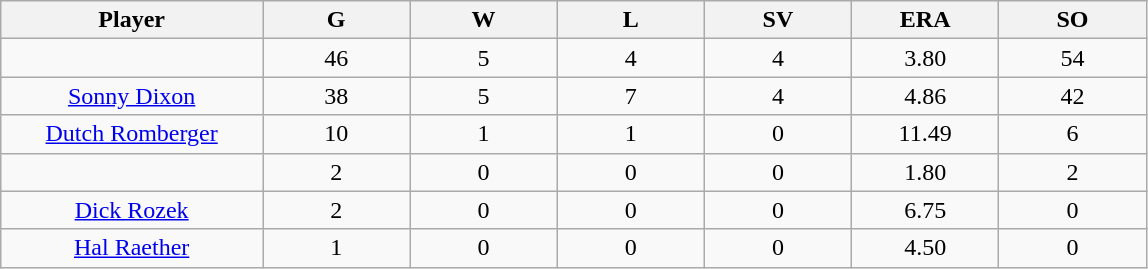<table class="wikitable sortable">
<tr>
<th bgcolor="#DDDDFF" width="16%">Player</th>
<th bgcolor="#DDDDFF" width="9%">G</th>
<th bgcolor="#DDDDFF" width="9%">W</th>
<th bgcolor="#DDDDFF" width="9%">L</th>
<th bgcolor="#DDDDFF" width="9%">SV</th>
<th bgcolor="#DDDDFF" width="9%">ERA</th>
<th bgcolor="#DDDDFF" width="9%">SO</th>
</tr>
<tr align="center">
<td></td>
<td>46</td>
<td>5</td>
<td>4</td>
<td>4</td>
<td>3.80</td>
<td>54</td>
</tr>
<tr align="center">
<td><a href='#'>Sonny Dixon</a></td>
<td>38</td>
<td>5</td>
<td>7</td>
<td>4</td>
<td>4.86</td>
<td>42</td>
</tr>
<tr align=center>
<td><a href='#'>Dutch Romberger</a></td>
<td>10</td>
<td>1</td>
<td>1</td>
<td>0</td>
<td>11.49</td>
<td>6</td>
</tr>
<tr align="center">
<td></td>
<td>2</td>
<td>0</td>
<td>0</td>
<td>0</td>
<td>1.80</td>
<td>2</td>
</tr>
<tr align="center">
<td><a href='#'>Dick Rozek</a></td>
<td>2</td>
<td>0</td>
<td>0</td>
<td>0</td>
<td>6.75</td>
<td>0</td>
</tr>
<tr align=center>
<td><a href='#'>Hal Raether</a></td>
<td>1</td>
<td>0</td>
<td>0</td>
<td>0</td>
<td>4.50</td>
<td>0</td>
</tr>
</table>
